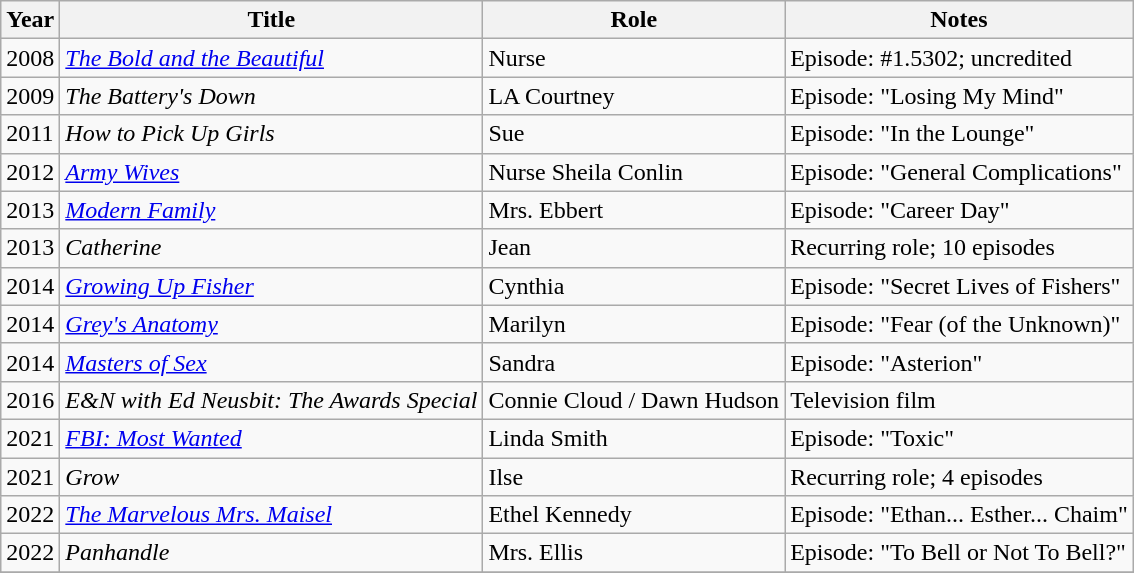<table class="wikitable">
<tr>
<th>Year</th>
<th>Title</th>
<th>Role</th>
<th>Notes</th>
</tr>
<tr>
<td>2008</td>
<td><em><a href='#'>The Bold and the Beautiful</a></em></td>
<td>Nurse</td>
<td>Episode: #1.5302; uncredited</td>
</tr>
<tr>
<td>2009</td>
<td><em>The Battery's Down</em></td>
<td>LA Courtney</td>
<td>Episode: "Losing My Mind"</td>
</tr>
<tr>
<td>2011</td>
<td><em>How to Pick Up Girls</em></td>
<td>Sue</td>
<td>Episode: "In the Lounge"</td>
</tr>
<tr>
<td>2012</td>
<td><em><a href='#'>Army Wives</a></em></td>
<td>Nurse Sheila Conlin</td>
<td>Episode: "General Complications"</td>
</tr>
<tr>
<td>2013</td>
<td><em><a href='#'>Modern Family</a></em></td>
<td>Mrs. Ebbert</td>
<td>Episode: "Career Day"</td>
</tr>
<tr>
<td>2013</td>
<td><em>Catherine</em></td>
<td>Jean</td>
<td>Recurring role; 10 episodes</td>
</tr>
<tr>
<td>2014</td>
<td><em><a href='#'>Growing Up Fisher</a></em></td>
<td>Cynthia</td>
<td>Episode: "Secret Lives of Fishers"</td>
</tr>
<tr>
<td>2014</td>
<td><em><a href='#'>Grey's Anatomy</a></em></td>
<td>Marilyn</td>
<td>Episode: "Fear (of the Unknown)"</td>
</tr>
<tr>
<td>2014</td>
<td><em><a href='#'>Masters of Sex</a></em></td>
<td>Sandra</td>
<td>Episode: "Asterion"</td>
</tr>
<tr>
<td>2016</td>
<td><em>E&N with Ed Neusbit: The Awards Special</em></td>
<td>Connie Cloud / Dawn Hudson</td>
<td>Television film</td>
</tr>
<tr>
<td>2021</td>
<td><em><a href='#'>FBI: Most Wanted</a></em></td>
<td>Linda Smith</td>
<td>Episode: "Toxic"</td>
</tr>
<tr>
<td>2021</td>
<td><em>Grow</em></td>
<td>Ilse</td>
<td>Recurring role; 4 episodes</td>
</tr>
<tr>
<td>2022</td>
<td><em><a href='#'>The Marvelous Mrs. Maisel</a></em></td>
<td>Ethel Kennedy</td>
<td>Episode: "Ethan... Esther... Chaim"</td>
</tr>
<tr>
<td>2022</td>
<td><em>Panhandle</em></td>
<td>Mrs. Ellis</td>
<td>Episode: "To Bell or Not To Bell?"</td>
</tr>
<tr>
</tr>
</table>
